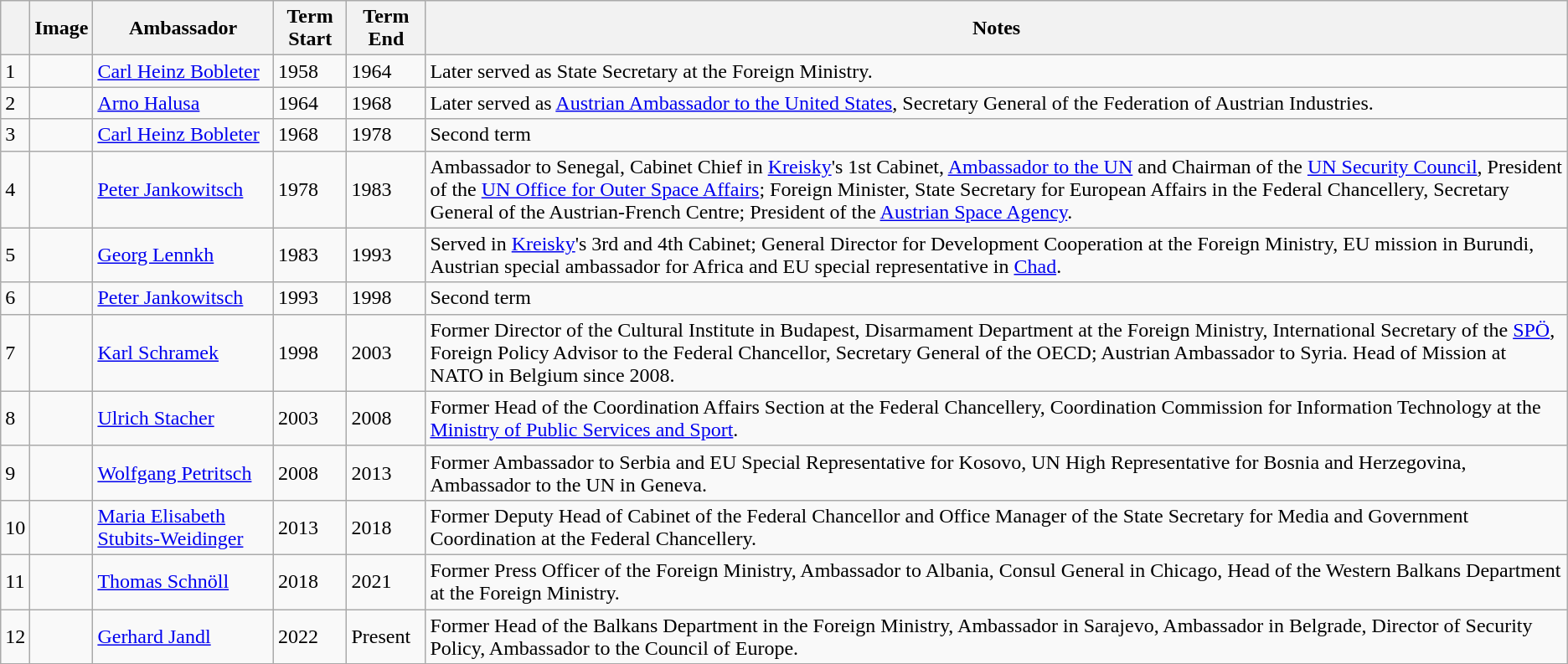<table class="wikitable" style="clear:right; text-align:left">
<tr>
<th></th>
<th>Image</th>
<th>Ambassador</th>
<th>Term Start</th>
<th>Term End</th>
<th>Notes</th>
</tr>
<tr>
<td>1</td>
<td></td>
<td><a href='#'>Carl Heinz Bobleter</a></td>
<td>1958</td>
<td>1964</td>
<td>Later served as State Secretary at the Foreign Ministry.</td>
</tr>
<tr>
<td>2</td>
<td></td>
<td><a href='#'>Arno Halusa</a></td>
<td>1964</td>
<td>1968</td>
<td>Later served as <a href='#'>Austrian Ambassador to the United States</a>, Secretary General of the Federation of Austrian Industries.</td>
</tr>
<tr>
<td>3</td>
<td></td>
<td><a href='#'>Carl Heinz Bobleter</a></td>
<td>1968</td>
<td>1978</td>
<td>Second term</td>
</tr>
<tr>
<td>4</td>
<td></td>
<td><a href='#'>Peter Jankowitsch</a></td>
<td>1978</td>
<td>1983</td>
<td>Ambassador to Senegal, Cabinet Chief in <a href='#'>Kreisky</a>'s 1st Cabinet, <a href='#'>Ambassador to the UN</a> and Chairman of the <a href='#'>UN Security Council</a>, President of the <a href='#'>UN Office for Outer Space Affairs</a>; Foreign Minister, State Secretary for European Affairs in the Federal Chancellery, Secretary General of the Austrian-French Centre; President of the <a href='#'>Austrian Space Agency</a>.</td>
</tr>
<tr>
<td>5</td>
<td></td>
<td><a href='#'>Georg Lennkh</a></td>
<td>1983</td>
<td>1993</td>
<td>Served in <a href='#'>Kreisky</a>'s 3rd and 4th Cabinet; General Director for Development Cooperation at the Foreign Ministry, EU mission in Burundi, Austrian  special ambassador for Africa and EU special representative in <a href='#'>Chad</a>.</td>
</tr>
<tr>
<td>6</td>
<td></td>
<td><a href='#'>Peter Jankowitsch</a></td>
<td>1993</td>
<td>1998</td>
<td>Second term</td>
</tr>
<tr>
<td>7</td>
<td></td>
<td><a href='#'>Karl Schramek</a></td>
<td>1998</td>
<td>2003</td>
<td>Former Director of the Cultural Institute in Budapest, Disarmament Department at the Foreign Ministry, International Secretary of the <a href='#'>SPÖ</a>, Foreign Policy Advisor to the Federal Chancellor, Secretary General of the OECD; Austrian Ambassador to Syria. Head of Mission at NATO in Belgium since 2008.</td>
</tr>
<tr>
<td>8</td>
<td></td>
<td><a href='#'>Ulrich Stacher</a></td>
<td>2003</td>
<td>2008</td>
<td>Former Head of the Coordination Affairs Section at the Federal Chancellery, Coordination Commission for Information Technology at the <a href='#'>Ministry of Public Services and Sport</a>.</td>
</tr>
<tr>
<td>9</td>
<td></td>
<td><a href='#'>Wolfgang Petritsch</a></td>
<td>2008</td>
<td>2013</td>
<td>Former Ambassador to Serbia and EU Special Representative for Kosovo, UN High Representative for Bosnia and Herzegovina, Ambassador to the UN in Geneva.</td>
</tr>
<tr>
<td>10</td>
<td></td>
<td><a href='#'>Maria Elisabeth Stubits-Weidinger</a></td>
<td>2013</td>
<td>2018</td>
<td>Former Deputy Head of Cabinet of the Federal Chancellor and Office Manager of the State Secretary for Media and Government Coordination at the Federal Chancellery.</td>
</tr>
<tr>
<td>11</td>
<td></td>
<td><a href='#'>Thomas Schnöll</a></td>
<td>2018</td>
<td>2021</td>
<td>Former Press Officer of the Foreign Ministry, Ambassador to Albania, Consul General in Chicago, Head of the Western Balkans Department at the Foreign Ministry.</td>
</tr>
<tr>
<td>12</td>
<td></td>
<td><a href='#'>Gerhard Jandl</a></td>
<td>2022</td>
<td>Present</td>
<td>Former Head of the Balkans Department in the Foreign Ministry, Ambassador in Sarajevo, Ambassador in Belgrade, Director of Security Policy, Ambassador to the Council of Europe.</td>
</tr>
<tr>
</tr>
</table>
